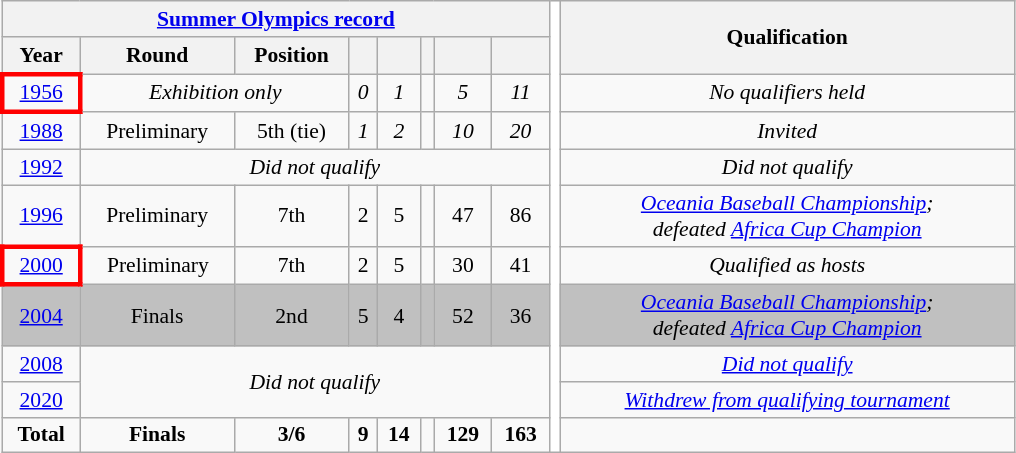<table class="wikitable" style="font-size:90%; text-align:center;">
<tr>
<th colspan=8><a href='#'>Summer Olympics record</a></th>
<th style="background:white; width:1%;" rowspan="11"></th>
<th rowspan=2>Qualification</th>
</tr>
<tr>
<th>Year</th>
<th>Round</th>
<th>Position</th>
<th></th>
<th></th>
<th></th>
<th></th>
<th></th>
</tr>
<tr>
<td style="border: 3px solid red"> <a href='#'>1956</a></td>
<td colspan=2><em>Exhibition only</em></td>
<td><em>0</em></td>
<td><em>1</em></td>
<td></td>
<td><em>5</em></td>
<td><em>11</em></td>
<td><em>No qualifiers held</em></td>
</tr>
<tr>
<td> <a href='#'>1988</a></td>
<td>Preliminary</td>
<td>5th (tie)</td>
<td><em>1</em></td>
<td><em>2</em></td>
<td></td>
<td><em>10</em></td>
<td><em>20</em></td>
<td><em>Invited</em> </td>
</tr>
<tr>
<td> <a href='#'>1992</a></td>
<td colspan=7 align=center><em>Did not qualify</em></td>
<td><em>Did not qualify</em></td>
</tr>
<tr>
<td> <a href='#'>1996</a></td>
<td>Preliminary</td>
<td>7th</td>
<td>2</td>
<td>5</td>
<td></td>
<td>47</td>
<td>86</td>
<td><em> <a href='#'>Oceania Baseball Championship</a>;<br>defeated <a href='#'>Africa Cup Champion</a></em></td>
</tr>
<tr>
<td style="border: 3px solid red"> <a href='#'>2000</a></td>
<td>Preliminary</td>
<td>7th</td>
<td>2</td>
<td>5</td>
<td></td>
<td>30</td>
<td>41</td>
<td><em>Qualified as hosts</em></td>
</tr>
<tr style="background:Silver;">
<td> <a href='#'>2004</a></td>
<td>Finals</td>
<td> 2nd</td>
<td>5</td>
<td>4</td>
<td></td>
<td>52</td>
<td>36</td>
<td><em> <a href='#'>Oceania Baseball Championship</a>;<br>defeated <a href='#'>Africa Cup Champion</a></em></td>
</tr>
<tr>
<td> <a href='#'>2008</a></td>
<td colspan=7 rowspan=2 align=center><em>Did not qualify</em></td>
<td><em><a href='#'>Did not qualify</a></em></td>
</tr>
<tr>
<td> <a href='#'>2020</a></td>
<td><em><a href='#'>Withdrew from qualifying tournament</a></em></td>
</tr>
<tr>
<td><strong>Total</strong> </td>
<td><strong>Finals</strong></td>
<td><strong>3/6</strong></td>
<td><strong>9</strong></td>
<td><strong>14</strong></td>
<td><strong></strong></td>
<td><strong>129</strong></td>
<td><strong>163</strong></td>
<td></td>
</tr>
</table>
